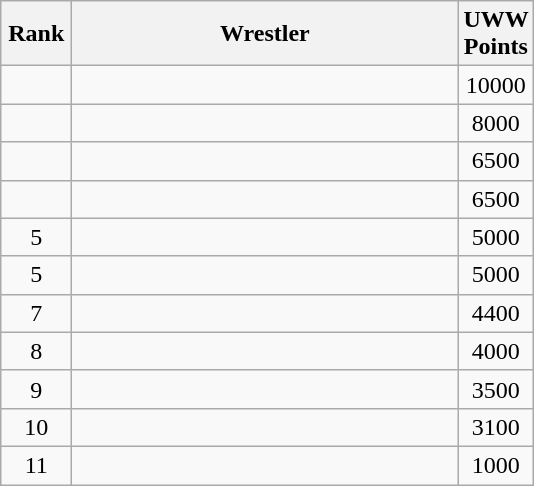<table class="wikitable" style="text-align: center;">
<tr>
<th width=40>Rank</th>
<th width=250>Wrestler</th>
<th width=40>UWW Points</th>
</tr>
<tr>
<td></td>
<td align="left"></td>
<td>10000</td>
</tr>
<tr>
<td></td>
<td align="left"></td>
<td>8000</td>
</tr>
<tr>
<td></td>
<td align="left"></td>
<td>6500</td>
</tr>
<tr>
<td></td>
<td align="left"></td>
<td>6500</td>
</tr>
<tr>
<td>5</td>
<td align="left"></td>
<td>5000</td>
</tr>
<tr>
<td>5</td>
<td align="left"></td>
<td>5000</td>
</tr>
<tr>
<td>7</td>
<td align="left"></td>
<td>4400</td>
</tr>
<tr>
<td>8</td>
<td align="left"></td>
<td>4000</td>
</tr>
<tr>
<td>9</td>
<td align="left"></td>
<td>3500</td>
</tr>
<tr>
<td>10</td>
<td align="left"></td>
<td>3100</td>
</tr>
<tr>
<td>11</td>
<td align="left"></td>
<td>1000</td>
</tr>
</table>
